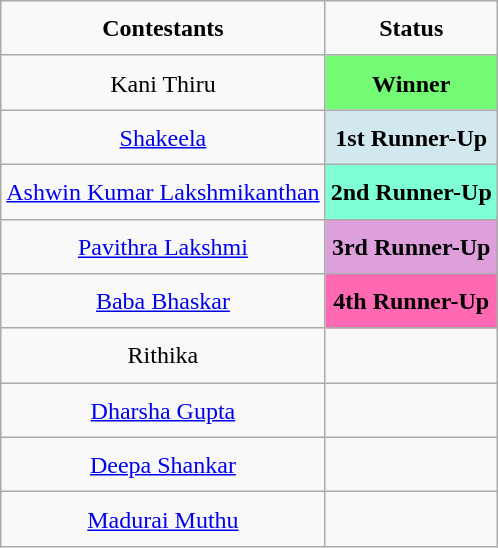<table class="wikitable sortable" style=" text-align:center; font-size:100%;  line-height:29px; width:auto;">
<tr>
<td><strong>Contestants</strong></td>
<td><strong>Status</strong></td>
</tr>
<tr>
<td>Kani Thiru</td>
<td style="background:#73FB76";><strong>Winner</strong></td>
</tr>
<tr>
<td><a href='#'>Shakeela</a></td>
<td style="background:#D1E8EF;"><strong>1st Runner-Up</strong></td>
</tr>
<tr>
<td><a href='#'>Ashwin Kumar Lakshmikanthan</a></td>
<td Style="background:#7FFFD4;";"><strong>2nd Runner-Up</strong></td>
</tr>
<tr>
<td><a href='#'>Pavithra Lakshmi</a></td>
<td Style="background:#DDA0DD;";"><strong>3rd Runner-Up</strong></td>
</tr>
<tr>
<td><a href='#'>Baba Bhaskar</a></td>
<td Style="background:#FF69B4;";"><strong>4th Runner-Up</strong></td>
</tr>
<tr>
<td>Rithika</td>
<td></td>
</tr>
<tr>
<td><a href='#'>Dharsha Gupta</a></td>
<td></td>
</tr>
<tr>
<td><a href='#'>Deepa Shankar</a></td>
<td></td>
</tr>
<tr>
<td><a href='#'>Madurai Muthu</a></td>
<td></td>
</tr>
</table>
